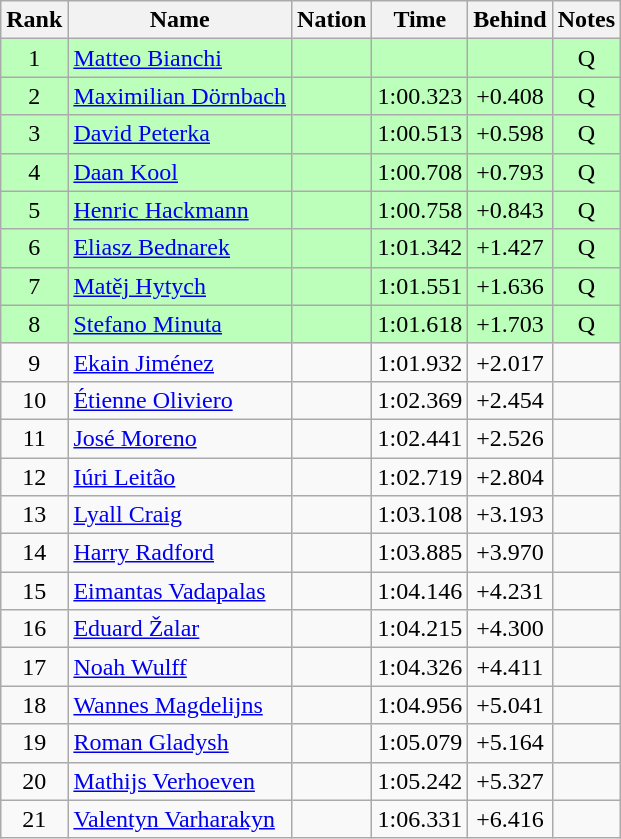<table class="wikitable sortable" style="text-align:center">
<tr>
<th>Rank</th>
<th>Name</th>
<th>Nation</th>
<th>Time</th>
<th>Behind</th>
<th>Notes</th>
</tr>
<tr bgcolor=bbffbb>
<td>1</td>
<td align=left><a href='#'>Matteo Bianchi</a></td>
<td align=left></td>
<td></td>
<td></td>
<td>Q</td>
</tr>
<tr bgcolor=bbffbb>
<td>2</td>
<td align=left><a href='#'>Maximilian Dörnbach</a></td>
<td align=left></td>
<td>1:00.323</td>
<td>+0.408</td>
<td>Q</td>
</tr>
<tr bgcolor=bbffbb>
<td>3</td>
<td align=left><a href='#'>David Peterka</a></td>
<td align=left></td>
<td>1:00.513</td>
<td>+0.598</td>
<td>Q</td>
</tr>
<tr bgcolor=bbffbb>
<td>4</td>
<td align=left><a href='#'>Daan Kool</a></td>
<td align=left></td>
<td>1:00.708</td>
<td>+0.793</td>
<td>Q</td>
</tr>
<tr bgcolor=bbffbb>
<td>5</td>
<td align=left><a href='#'>Henric Hackmann</a></td>
<td align=left></td>
<td>1:00.758</td>
<td>+0.843</td>
<td>Q</td>
</tr>
<tr bgcolor=bbffbb>
<td>6</td>
<td align=left><a href='#'>Eliasz Bednarek</a></td>
<td align=left></td>
<td>1:01.342</td>
<td>+1.427</td>
<td>Q</td>
</tr>
<tr bgcolor=bbffbb>
<td>7</td>
<td align=left><a href='#'>Matěj Hytych</a></td>
<td align=left></td>
<td>1:01.551</td>
<td>+1.636</td>
<td>Q</td>
</tr>
<tr bgcolor=bbffbb>
<td>8</td>
<td align=left><a href='#'>Stefano Minuta</a></td>
<td align=left></td>
<td>1:01.618</td>
<td>+1.703</td>
<td>Q</td>
</tr>
<tr>
<td>9</td>
<td align=left><a href='#'>Ekain Jiménez</a></td>
<td align=left></td>
<td>1:01.932</td>
<td>+2.017</td>
<td></td>
</tr>
<tr>
<td>10</td>
<td align=left><a href='#'>Étienne Oliviero</a></td>
<td align=left></td>
<td>1:02.369</td>
<td>+2.454</td>
<td></td>
</tr>
<tr>
<td>11</td>
<td align=left><a href='#'>José Moreno</a></td>
<td align=left></td>
<td>1:02.441</td>
<td>+2.526</td>
<td></td>
</tr>
<tr>
<td>12</td>
<td align=left><a href='#'>Iúri Leitão</a></td>
<td align=left></td>
<td>1:02.719</td>
<td>+2.804</td>
<td></td>
</tr>
<tr>
<td>13</td>
<td align=left><a href='#'>Lyall Craig</a></td>
<td align=left></td>
<td>1:03.108</td>
<td>+3.193</td>
<td></td>
</tr>
<tr>
<td>14</td>
<td align=left><a href='#'>Harry Radford</a></td>
<td align=left></td>
<td>1:03.885</td>
<td>+3.970</td>
<td></td>
</tr>
<tr>
<td>15</td>
<td align=left><a href='#'>Eimantas Vadapalas</a></td>
<td align=left></td>
<td>1:04.146</td>
<td>+4.231</td>
<td></td>
</tr>
<tr>
<td>16</td>
<td align=left><a href='#'>Eduard Žalar</a></td>
<td align=left></td>
<td>1:04.215</td>
<td>+4.300</td>
<td></td>
</tr>
<tr>
<td>17</td>
<td align=left><a href='#'>Noah Wulff</a></td>
<td align=left></td>
<td>1:04.326</td>
<td>+4.411</td>
<td></td>
</tr>
<tr>
<td>18</td>
<td align=left><a href='#'>Wannes Magdelijns</a></td>
<td align=left></td>
<td>1:04.956</td>
<td>+5.041</td>
<td></td>
</tr>
<tr>
<td>19</td>
<td align=left><a href='#'>Roman Gladysh</a></td>
<td align=left></td>
<td>1:05.079</td>
<td>+5.164</td>
<td></td>
</tr>
<tr>
<td>20</td>
<td align=left><a href='#'>Mathijs Verhoeven</a></td>
<td align=left></td>
<td>1:05.242</td>
<td>+5.327</td>
<td></td>
</tr>
<tr>
<td>21</td>
<td align=left><a href='#'>Valentyn Varharakyn</a></td>
<td align=left></td>
<td>1:06.331</td>
<td>+6.416</td>
<td></td>
</tr>
</table>
